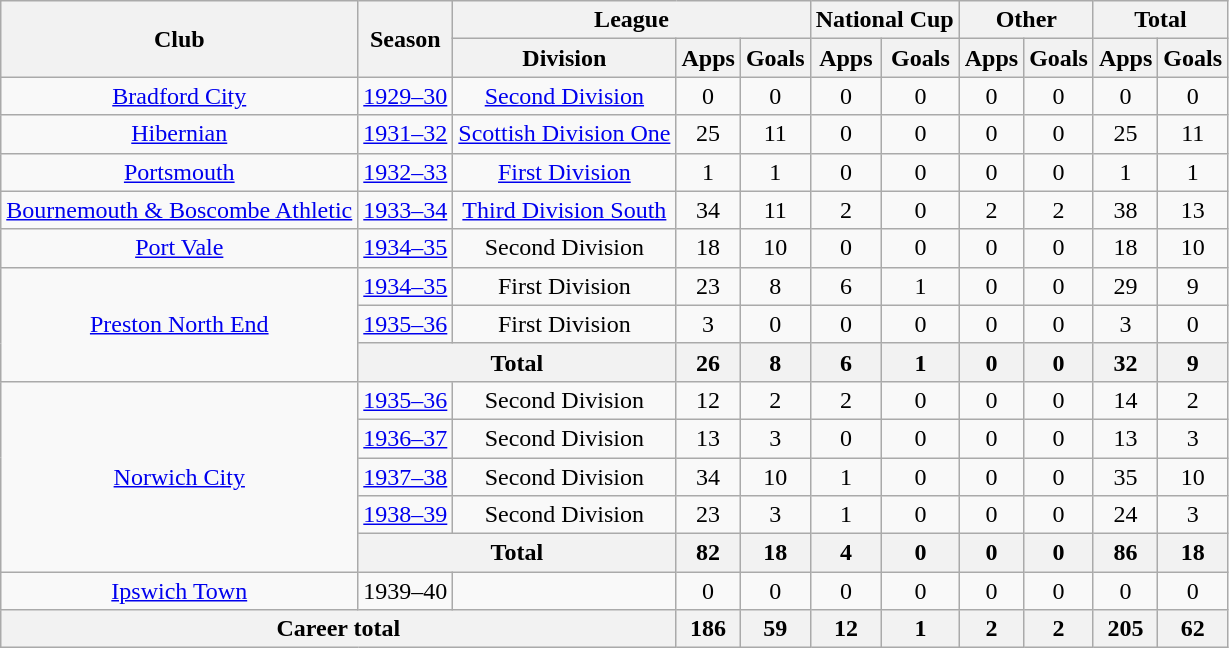<table class="wikitable" style="text-align: center;">
<tr>
<th rowspan="2">Club</th>
<th rowspan="2">Season</th>
<th colspan="3">League</th>
<th colspan="2">National Cup</th>
<th colspan="2">Other</th>
<th colspan="2">Total</th>
</tr>
<tr>
<th>Division</th>
<th>Apps</th>
<th>Goals</th>
<th>Apps</th>
<th>Goals</th>
<th>Apps</th>
<th>Goals</th>
<th>Apps</th>
<th>Goals</th>
</tr>
<tr>
<td><a href='#'>Bradford City</a></td>
<td><a href='#'>1929–30</a></td>
<td><a href='#'>Second Division</a></td>
<td>0</td>
<td>0</td>
<td>0</td>
<td>0</td>
<td>0</td>
<td>0</td>
<td>0</td>
<td>0</td>
</tr>
<tr>
<td><a href='#'>Hibernian</a></td>
<td><a href='#'>1931–32</a></td>
<td><a href='#'>Scottish Division One</a></td>
<td>25</td>
<td>11</td>
<td>0</td>
<td>0</td>
<td>0</td>
<td>0</td>
<td>25</td>
<td>11</td>
</tr>
<tr>
<td><a href='#'>Portsmouth</a></td>
<td><a href='#'>1932–33</a></td>
<td><a href='#'>First Division</a></td>
<td>1</td>
<td>1</td>
<td>0</td>
<td>0</td>
<td>0</td>
<td>0</td>
<td>1</td>
<td>1</td>
</tr>
<tr>
<td><a href='#'>Bournemouth & Boscombe Athletic</a></td>
<td><a href='#'>1933–34</a></td>
<td><a href='#'>Third Division South</a></td>
<td>34</td>
<td>11</td>
<td>2</td>
<td>0</td>
<td>2</td>
<td>2</td>
<td>38</td>
<td>13</td>
</tr>
<tr>
<td><a href='#'>Port Vale</a></td>
<td><a href='#'>1934–35</a></td>
<td>Second Division</td>
<td>18</td>
<td>10</td>
<td>0</td>
<td>0</td>
<td>0</td>
<td>0</td>
<td>18</td>
<td>10</td>
</tr>
<tr>
<td rowspan="3"><a href='#'>Preston North End</a></td>
<td><a href='#'>1934–35</a></td>
<td>First Division</td>
<td>23</td>
<td>8</td>
<td>6</td>
<td>1</td>
<td>0</td>
<td>0</td>
<td>29</td>
<td>9</td>
</tr>
<tr>
<td><a href='#'>1935–36</a></td>
<td>First Division</td>
<td>3</td>
<td>0</td>
<td>0</td>
<td>0</td>
<td>0</td>
<td>0</td>
<td>3</td>
<td>0</td>
</tr>
<tr>
<th colspan="2">Total</th>
<th>26</th>
<th>8</th>
<th>6</th>
<th>1</th>
<th>0</th>
<th>0</th>
<th>32</th>
<th>9</th>
</tr>
<tr>
<td rowspan="5"><a href='#'>Norwich City</a></td>
<td><a href='#'>1935–36</a></td>
<td>Second Division</td>
<td>12</td>
<td>2</td>
<td>2</td>
<td>0</td>
<td>0</td>
<td>0</td>
<td>14</td>
<td>2</td>
</tr>
<tr>
<td><a href='#'>1936–37</a></td>
<td>Second Division</td>
<td>13</td>
<td>3</td>
<td>0</td>
<td>0</td>
<td>0</td>
<td>0</td>
<td>13</td>
<td>3</td>
</tr>
<tr>
<td><a href='#'>1937–38</a></td>
<td>Second Division</td>
<td>34</td>
<td>10</td>
<td>1</td>
<td>0</td>
<td>0</td>
<td>0</td>
<td>35</td>
<td>10</td>
</tr>
<tr>
<td><a href='#'>1938–39</a></td>
<td>Second Division</td>
<td>23</td>
<td>3</td>
<td>1</td>
<td>0</td>
<td>0</td>
<td>0</td>
<td>24</td>
<td>3</td>
</tr>
<tr>
<th colspan="2">Total</th>
<th>82</th>
<th>18</th>
<th>4</th>
<th>0</th>
<th>0</th>
<th>0</th>
<th>86</th>
<th>18</th>
</tr>
<tr>
<td><a href='#'>Ipswich Town</a></td>
<td>1939–40</td>
<td></td>
<td>0</td>
<td>0</td>
<td>0</td>
<td>0</td>
<td>0</td>
<td>0</td>
<td>0</td>
<td>0</td>
</tr>
<tr>
<th colspan="3">Career total</th>
<th>186</th>
<th>59</th>
<th>12</th>
<th>1</th>
<th>2</th>
<th>2</th>
<th>205</th>
<th>62</th>
</tr>
</table>
